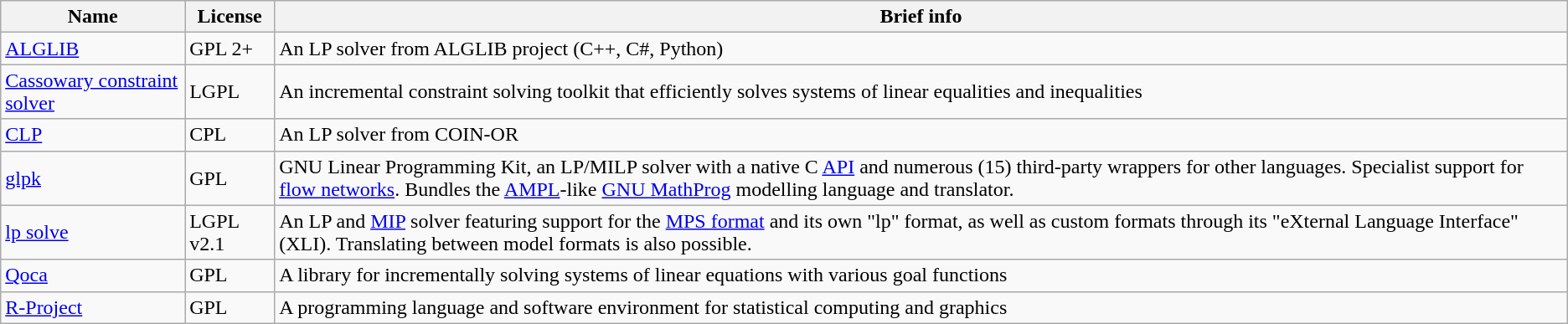<table class="wikitable">
<tr>
<th>Name</th>
<th>License</th>
<th>Brief info</th>
</tr>
<tr>
<td><a href='#'>ALGLIB</a></td>
<td>GPL 2+</td>
<td>An LP solver from ALGLIB project (C++, C#, Python)</td>
</tr>
<tr>
<td><a href='#'>Cassowary constraint solver</a></td>
<td>LGPL</td>
<td>An incremental constraint solving toolkit that efficiently solves systems of linear equalities and inequalities</td>
</tr>
<tr>
<td><a href='#'>CLP</a></td>
<td>CPL</td>
<td>An LP solver from COIN-OR</td>
</tr>
<tr>
<td><a href='#'>glpk</a></td>
<td>GPL</td>
<td>GNU Linear Programming Kit, an LP/MILP solver with a native C <a href='#'>API</a> and numerous (15) third-party wrappers for other languages.  Specialist support for <a href='#'>flow networks</a>.  Bundles the <a href='#'>AMPL</a>-like <a href='#'>GNU MathProg</a> modelling language and translator.</td>
</tr>
<tr>
<td><a href='#'>lp solve</a></td>
<td>LGPL v2.1</td>
<td>An LP and <a href='#'>MIP</a> solver featuring support for the <a href='#'>MPS format</a> and its own "lp" format, as well as custom formats through its "eXternal Language Interface" (XLI). Translating between model formats is also possible.</td>
</tr>
<tr>
<td><a href='#'>Qoca</a></td>
<td>GPL</td>
<td>A library for incrementally solving systems of linear equations with various goal functions</td>
</tr>
<tr>
<td><a href='#'>R-Project</a></td>
<td>GPL</td>
<td>A programming language and software environment for statistical computing and graphics</td>
</tr>
</table>
